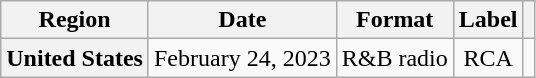<table class="wikitable plainrowheaders">
<tr>
<th scope="col">Region</th>
<th scope="col">Date</th>
<th scope="col">Format</th>
<th scope="col">Label</th>
<th scope="col"></th>
</tr>
<tr>
<th scope="row">United States</th>
<td>February 24, 2023</td>
<td>R&B radio</td>
<td style="text-align:center;">RCA</td>
<td></td>
</tr>
</table>
